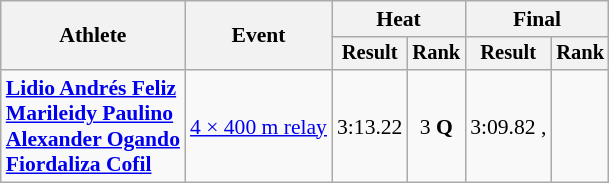<table class=wikitable style=font-size:90%>
<tr>
<th rowspan=2>Athlete</th>
<th rowspan=2>Event</th>
<th colspan=2>Heat</th>
<th colspan=2>Final</th>
</tr>
<tr style=font-size:95%>
<th>Result</th>
<th>Rank</th>
<th>Result</th>
<th>Rank</th>
</tr>
<tr align=center>
<td align=left><strong><a href='#'>Lidio Andrés Feliz</a><br><a href='#'>Marileidy Paulino</a><br><a href='#'>Alexander Ogando</a><br><a href='#'>Fiordaliza Cofil</a></strong></td>
<td align=left><a href='#'>4 × 400 m relay</a></td>
<td>3:13.22 </td>
<td>3 <strong>Q</strong></td>
<td>3:09.82 , </td>
<td></td>
</tr>
</table>
